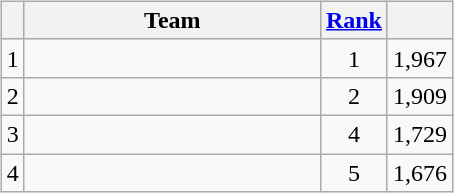<table>
<tr style="vertical-align:top">
<td><br><table class="wikitable" style="text-align:center">
<tr>
<th></th>
<th width="190">Team</th>
<th><a href='#'>Rank</a></th>
<th></th>
</tr>
<tr>
<td>1</td>
<td style="text-align:left"></td>
<td>1</td>
<td>1,967</td>
</tr>
<tr>
<td>2</td>
<td style="text-align:left"></td>
<td>2</td>
<td>1,909</td>
</tr>
<tr>
<td>3</td>
<td style="text-align:left"></td>
<td>4</td>
<td>1,729</td>
</tr>
<tr>
<td>4</td>
<td style="text-align:left"></td>
<td>5</td>
<td>1,676</td>
</tr>
</table>
</td>
<td><br></td>
</tr>
</table>
